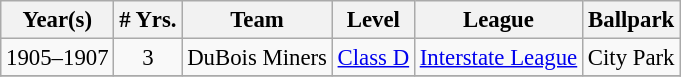<table class="wikitable" style="text-align:center; font-size: 95%;">
<tr>
<th>Year(s)</th>
<th># Yrs.</th>
<th>Team</th>
<th>Level</th>
<th>League</th>
<th>Ballpark</th>
</tr>
<tr>
<td>1905–1907</td>
<td>3</td>
<td>DuBois Miners</td>
<td><a href='#'>Class D</a></td>
<td><a href='#'>Interstate League</a></td>
<td>City Park</td>
</tr>
<tr>
</tr>
</table>
